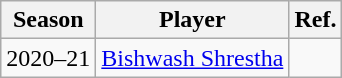<table class="wikitable" style="text-align:center">
<tr>
<th>Season</th>
<th>Player</th>
<th>Ref.</th>
</tr>
<tr>
<td>2020–21</td>
<td> <a href='#'>Bishwash Shrestha</a></td>
<td></td>
</tr>
</table>
